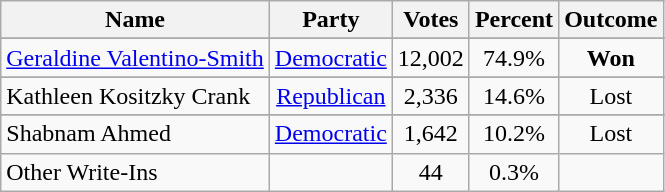<table class=wikitable style="text-align:center">
<tr>
<th>Name</th>
<th>Party</th>
<th>Votes</th>
<th>Percent</th>
<th>Outcome</th>
</tr>
<tr>
</tr>
<tr>
<td align=left><a href='#'>Geraldine Valentino-Smith</a></td>
<td><a href='#'>Democratic</a></td>
<td>12,002</td>
<td>74.9%</td>
<td><strong>Won</strong></td>
</tr>
<tr>
</tr>
<tr>
<td align=left>Kathleen Kositzky Crank</td>
<td><a href='#'>Republican</a></td>
<td>2,336</td>
<td>14.6%</td>
<td>Lost</td>
</tr>
<tr>
</tr>
<tr>
<td align=left>Shabnam Ahmed</td>
<td><a href='#'>Democratic</a></td>
<td>1,642</td>
<td>10.2%</td>
<td>Lost</td>
</tr>
<tr>
<td align=left>Other Write-Ins</td>
<td></td>
<td>44</td>
<td>0.3%</td>
<td></td>
</tr>
</table>
